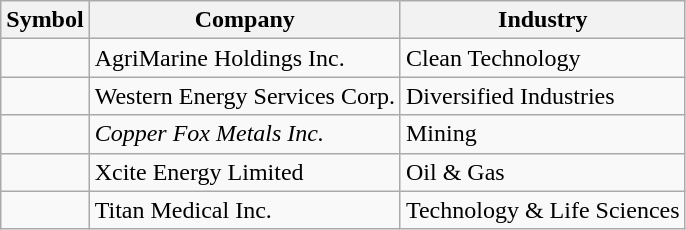<table class="wikitable">
<tr>
<th>Symbol</th>
<th>Company</th>
<th>Industry</th>
</tr>
<tr>
<td></td>
<td>AgriMarine Holdings Inc.</td>
<td>Clean Technology</td>
</tr>
<tr>
<td></td>
<td>Western Energy Services Corp.</td>
<td>Diversified Industries</td>
</tr>
<tr>
<td></td>
<td><em>Copper Fox Metals Inc.</em></td>
<td>Mining</td>
</tr>
<tr>
<td></td>
<td>Xcite Energy Limited</td>
<td>Oil & Gas</td>
</tr>
<tr>
<td></td>
<td>Titan Medical Inc.</td>
<td>Technology & Life Sciences</td>
</tr>
</table>
